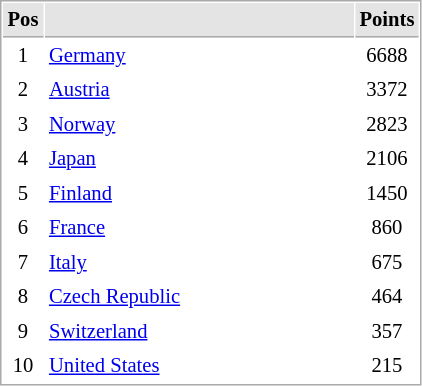<table cellspacing="1" cellpadding="3" style="border:1px solid #AAAAAA;font-size:86%">
<tr bgcolor="#E4E4E4">
<th style="border-bottom:1px solid #AAAAAA" width=10>Pos</th>
<th style="border-bottom:1px solid #AAAAAA" width=200></th>
<th style="border-bottom:1px solid #AAAAAA" width=20>Points</th>
</tr>
<tr align=center>
<td>1</td>
<td align=left> <a href='#'>Germany</a></td>
<td>6688</td>
</tr>
<tr align=center>
<td>2</td>
<td align=left> <a href='#'>Austria</a></td>
<td>3372</td>
</tr>
<tr align=center>
<td>3</td>
<td align=left> <a href='#'>Norway</a></td>
<td>2823</td>
</tr>
<tr align=center>
<td>4</td>
<td align=left> <a href='#'>Japan</a></td>
<td>2106</td>
</tr>
<tr align=center>
<td>5</td>
<td align=left> <a href='#'>Finland</a></td>
<td>1450</td>
</tr>
<tr align=center>
<td>6</td>
<td align=left> <a href='#'>France</a></td>
<td>860</td>
</tr>
<tr align=center>
<td>7</td>
<td align=left> <a href='#'>Italy</a></td>
<td>675</td>
</tr>
<tr align=center>
<td>8</td>
<td align=left> <a href='#'>Czech Republic</a></td>
<td>464</td>
</tr>
<tr align=center>
<td>9</td>
<td align=left> <a href='#'>Switzerland</a></td>
<td>357</td>
</tr>
<tr align=center>
<td>10</td>
<td align=left> <a href='#'>United States</a></td>
<td>215</td>
</tr>
</table>
